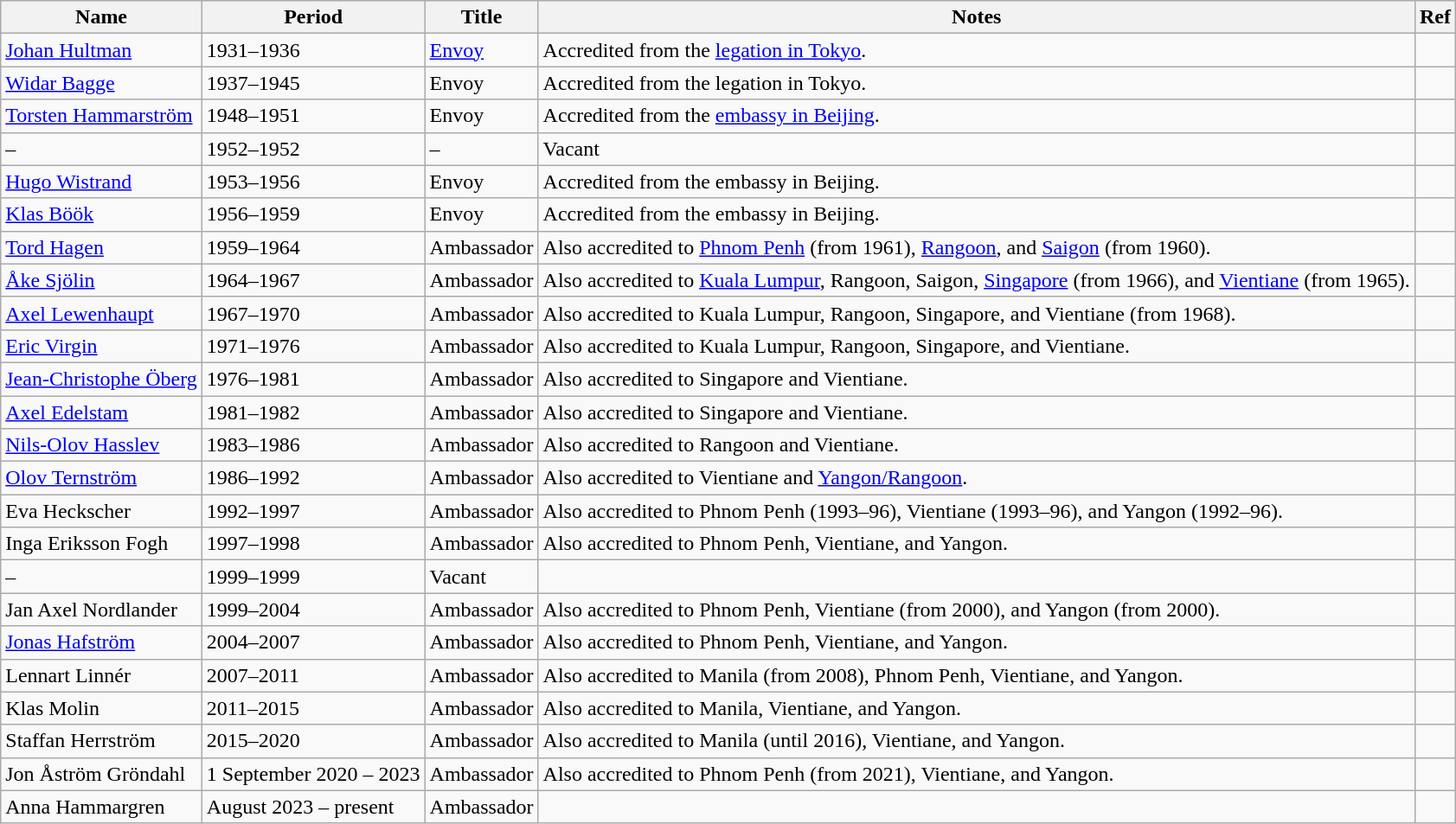<table class="wikitable">
<tr>
<th>Name</th>
<th>Period</th>
<th>Title</th>
<th>Notes</th>
<th>Ref</th>
</tr>
<tr>
<td><a href='#'>Johan Hultman</a></td>
<td>1931–1936</td>
<td><a href='#'>Envoy</a></td>
<td>Accredited from the <a href='#'>legation in Tokyo</a>.</td>
<td></td>
</tr>
<tr>
<td><a href='#'>Widar Bagge</a></td>
<td>1937–1945</td>
<td>Envoy</td>
<td>Accredited from the legation in Tokyo.</td>
<td></td>
</tr>
<tr>
<td><a href='#'>Torsten Hammarström</a></td>
<td>1948–1951</td>
<td>Envoy</td>
<td>Accredited from the <a href='#'>embassy in Beijing</a>.</td>
<td></td>
</tr>
<tr>
<td>–</td>
<td>1952–1952</td>
<td>–</td>
<td>Vacant</td>
<td></td>
</tr>
<tr>
<td><a href='#'>Hugo Wistrand</a></td>
<td>1953–1956</td>
<td>Envoy</td>
<td>Accredited from the embassy in Beijing.</td>
<td></td>
</tr>
<tr>
<td><a href='#'>Klas Böök</a></td>
<td>1956–1959</td>
<td>Envoy</td>
<td>Accredited from the embassy in Beijing.</td>
<td></td>
</tr>
<tr>
<td><a href='#'>Tord Hagen</a></td>
<td>1959–1964</td>
<td>Ambassador</td>
<td>Also accredited to <a href='#'>Phnom Penh</a> (from 1961), <a href='#'>Rangoon</a>, and <a href='#'>Saigon</a> (from 1960).</td>
<td></td>
</tr>
<tr>
<td><a href='#'>Åke Sjölin</a></td>
<td>1964–1967</td>
<td>Ambassador</td>
<td>Also accredited to <a href='#'>Kuala Lumpur</a>, Rangoon, Saigon, <a href='#'>Singapore</a> (from 1966), and <a href='#'>Vientiane</a> (from 1965).</td>
<td></td>
</tr>
<tr>
<td><a href='#'>Axel Lewenhaupt</a></td>
<td>1967–1970</td>
<td>Ambassador</td>
<td>Also accredited to Kuala Lumpur, Rangoon, Singapore, and Vientiane (from 1968).</td>
<td></td>
</tr>
<tr>
<td><a href='#'>Eric Virgin</a></td>
<td>1971–1976</td>
<td>Ambassador</td>
<td>Also accredited to Kuala Lumpur, Rangoon, Singapore, and Vientiane.</td>
<td></td>
</tr>
<tr>
<td><a href='#'>Jean-Christophe Öberg</a></td>
<td>1976–1981</td>
<td>Ambassador</td>
<td>Also accredited to Singapore and Vientiane.</td>
<td></td>
</tr>
<tr>
<td><a href='#'>Axel Edelstam</a></td>
<td>1981–1982</td>
<td>Ambassador</td>
<td>Also accredited to Singapore and Vientiane.</td>
<td></td>
</tr>
<tr>
<td><a href='#'>Nils-Olov Hasslev</a></td>
<td>1983–1986</td>
<td>Ambassador</td>
<td>Also accredited to Rangoon and Vientiane.</td>
<td></td>
</tr>
<tr>
<td><a href='#'>Olov Ternström</a></td>
<td>1986–1992</td>
<td>Ambassador</td>
<td>Also accredited to Vientiane and <a href='#'>Yangon/Rangoon</a>.</td>
<td></td>
</tr>
<tr>
<td>Eva Heckscher</td>
<td>1992–1997</td>
<td>Ambassador</td>
<td>Also accredited to Phnom Penh (1993–96), Vientiane (1993–96), and Yangon (1992–96).</td>
<td></td>
</tr>
<tr>
<td>Inga Eriksson Fogh</td>
<td>1997–1998</td>
<td>Ambassador</td>
<td>Also accredited to Phnom Penh, Vientiane, and Yangon.</td>
<td></td>
</tr>
<tr>
<td>–</td>
<td>1999–1999</td>
<td>Vacant</td>
<td></td>
<td></td>
</tr>
<tr>
<td>Jan Axel Nordlander</td>
<td>1999–2004</td>
<td>Ambassador</td>
<td>Also accredited to Phnom Penh, Vientiane (from 2000), and Yangon (from 2000).</td>
<td></td>
</tr>
<tr>
<td><a href='#'>Jonas Hafström</a></td>
<td>2004–2007</td>
<td>Ambassador</td>
<td>Also accredited to Phnom Penh, Vientiane, and Yangon.</td>
<td></td>
</tr>
<tr>
<td>Lennart Linnér</td>
<td>2007–2011</td>
<td>Ambassador</td>
<td>Also accredited to Manila (from 2008), Phnom Penh, Vientiane, and Yangon.</td>
<td></td>
</tr>
<tr>
<td>Klas Molin</td>
<td>2011–2015</td>
<td>Ambassador</td>
<td>Also accredited to Manila, Vientiane, and Yangon.</td>
<td></td>
</tr>
<tr>
<td>Staffan Herrström</td>
<td>2015–2020</td>
<td>Ambassador</td>
<td>Also accredited to Manila (until 2016), Vientiane, and Yangon.</td>
<td></td>
</tr>
<tr>
<td>Jon Åström Gröndahl</td>
<td>1 September 2020 – 2023</td>
<td>Ambassador</td>
<td>Also accredited to Phnom Penh (from 2021), Vientiane, and Yangon.</td>
<td></td>
</tr>
<tr>
<td>Anna Hammargren</td>
<td>August 2023 – present</td>
<td>Ambassador</td>
<td></td>
<td></td>
</tr>
</table>
